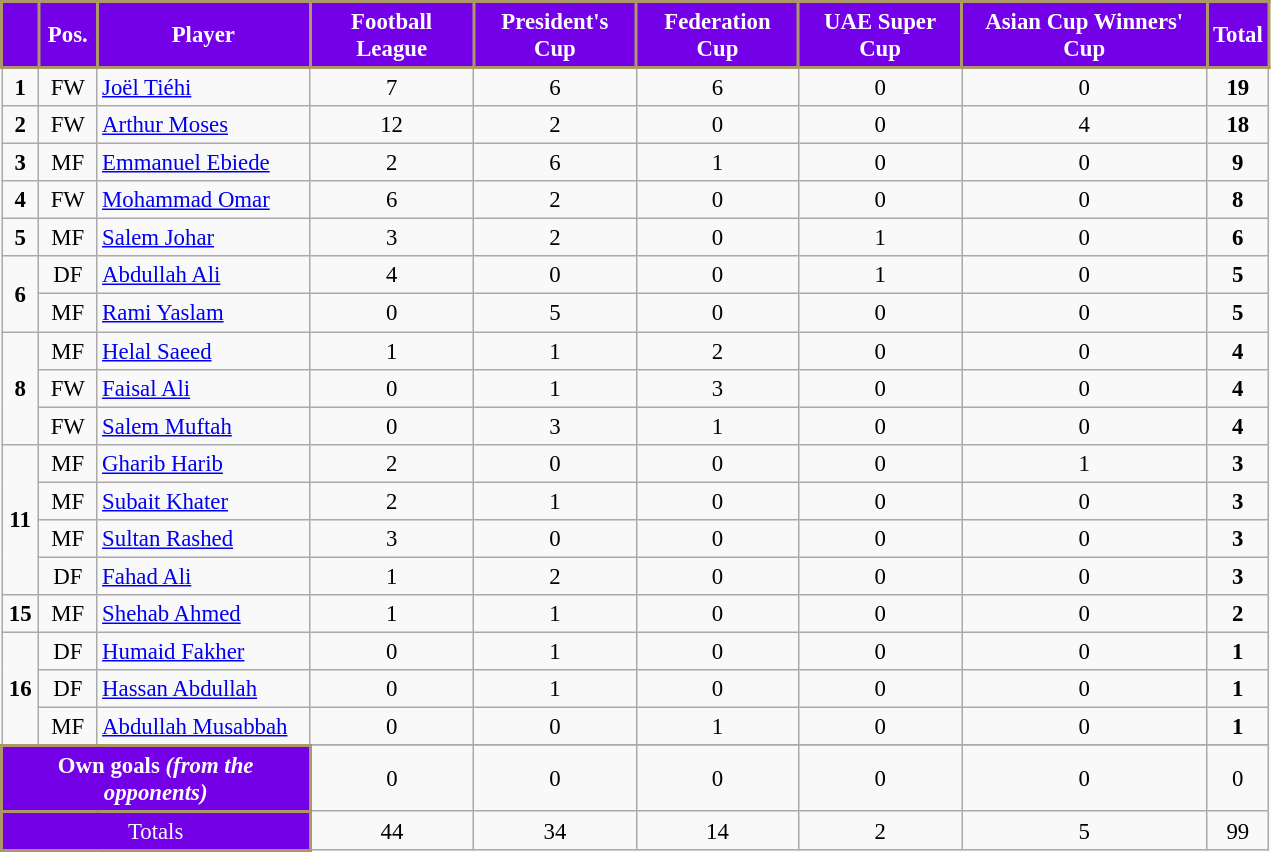<table class="wikitable" style="width:67%; text-align:center; font-size:95%;">
<tr>
<th style="color:#FFFFFF; background: #7300E6; border:2px solid #AB9767;"></th>
<th style="color:#FFFFFF; background: #7300E6; border:2px solid #AB9767;">Pos.</th>
<th style="color:#FFFFFF; background: #7300E6; border:2px solid #AB9767;">Player</th>
<th style="color:#FFFFFF; background: #7300E6; border:2px solid #AB9767;">Football League</th>
<th style="color:#FFFFFF; background: #7300E6; border:2px solid #AB9767;">President's Cup</th>
<th style="color:#FFFFFF; background: #7300E6; border:2px solid #AB9767;">Federation Cup</th>
<th style="color:#FFFFFF; background: #7300E6; border:2px solid #AB9767;">UAE Super Cup</th>
<th style="color:#FFFFFF; background: #7300E6; border:2px solid #AB9767;">Asian Cup Winners' Cup</th>
<th style="color:#FFFFFF; background: #7300E6; border:2px solid #AB9767;">Total</th>
</tr>
<tr>
<td><strong>1</strong></td>
<td>FW</td>
<td align="left"> <a href='#'>Joël Tiéhi</a></td>
<td>7</td>
<td>6</td>
<td>6</td>
<td>0</td>
<td>0</td>
<td><strong>19</strong></td>
</tr>
<tr>
<td><strong>2</strong></td>
<td>FW</td>
<td align="left"> <a href='#'>Arthur Moses</a></td>
<td>12</td>
<td>2</td>
<td>0</td>
<td>0</td>
<td>4</td>
<td><strong>18</strong></td>
</tr>
<tr>
<td><strong>3</strong></td>
<td>MF</td>
<td align="left"> <a href='#'>Emmanuel Ebiede</a></td>
<td>2</td>
<td>6</td>
<td>1</td>
<td>0</td>
<td>0</td>
<td><strong>9</strong></td>
</tr>
<tr>
<td><strong>4</strong></td>
<td>FW</td>
<td align="left"> <a href='#'>Mohammad Omar</a></td>
<td>6</td>
<td>2</td>
<td>0</td>
<td>0</td>
<td>0</td>
<td><strong>8</strong></td>
</tr>
<tr>
<td><strong>5</strong></td>
<td>MF</td>
<td align="left"> <a href='#'>Salem Johar</a></td>
<td>3</td>
<td>2</td>
<td>0</td>
<td>1</td>
<td>0</td>
<td><strong>6</strong></td>
</tr>
<tr>
<td rowspan=2><strong>6</strong></td>
<td>DF</td>
<td align="left"> <a href='#'>Abdullah Ali</a></td>
<td>4</td>
<td>0</td>
<td>0</td>
<td>1</td>
<td>0</td>
<td><strong>5</strong></td>
</tr>
<tr>
<td>MF</td>
<td align="left"> <a href='#'>Rami Yaslam</a></td>
<td>0</td>
<td>5</td>
<td>0</td>
<td>0</td>
<td>0</td>
<td><strong>5</strong></td>
</tr>
<tr>
<td rowspan=3><strong>8</strong></td>
<td>MF</td>
<td align="left"> <a href='#'>Helal Saeed</a></td>
<td>1</td>
<td>1</td>
<td>2</td>
<td>0</td>
<td>0</td>
<td><strong>4</strong></td>
</tr>
<tr>
<td>FW</td>
<td align="left"> <a href='#'>Faisal Ali</a></td>
<td>0</td>
<td>1</td>
<td>3</td>
<td>0</td>
<td>0</td>
<td><strong>4</strong></td>
</tr>
<tr>
<td>FW</td>
<td align="left"> <a href='#'>Salem Muftah</a></td>
<td>0</td>
<td>3</td>
<td>1</td>
<td>0</td>
<td>0</td>
<td><strong>4</strong></td>
</tr>
<tr>
<td rowspan=4><strong>11</strong></td>
<td>MF</td>
<td align="left"> <a href='#'>Gharib Harib</a></td>
<td>2</td>
<td>0</td>
<td>0</td>
<td>0</td>
<td>1</td>
<td><strong>3</strong></td>
</tr>
<tr>
<td>MF</td>
<td align="left"> <a href='#'>Subait Khater</a></td>
<td>2</td>
<td>1</td>
<td>0</td>
<td>0</td>
<td>0</td>
<td><strong>3</strong></td>
</tr>
<tr>
<td>MF</td>
<td align="left"> <a href='#'>Sultan Rashed</a></td>
<td>3</td>
<td>0</td>
<td>0</td>
<td>0</td>
<td>0</td>
<td><strong>3</strong></td>
</tr>
<tr>
<td>DF</td>
<td align="left"> <a href='#'>Fahad Ali</a></td>
<td>1</td>
<td>2</td>
<td>0</td>
<td>0</td>
<td>0</td>
<td><strong>3</strong></td>
</tr>
<tr>
<td><strong>15</strong></td>
<td>MF</td>
<td align="left"> <a href='#'>Shehab Ahmed</a></td>
<td>1</td>
<td>1</td>
<td>0</td>
<td>0</td>
<td>0</td>
<td><strong>2</strong></td>
</tr>
<tr>
<td rowspan=3><strong>16</strong></td>
<td>DF</td>
<td align="left"> <a href='#'>Humaid Fakher</a></td>
<td>0</td>
<td>1</td>
<td>0</td>
<td>0</td>
<td>0</td>
<td><strong>1</strong></td>
</tr>
<tr>
<td>DF</td>
<td align="left"> <a href='#'>Hassan Abdullah</a></td>
<td>0</td>
<td>1</td>
<td>0</td>
<td>0</td>
<td>0</td>
<td><strong>1</strong></td>
</tr>
<tr>
<td>MF</td>
<td align="left"> <a href='#'>Abdullah Musabbah</a></td>
<td>0</td>
<td>0</td>
<td>1</td>
<td>0</td>
<td>0</td>
<td><strong>1</strong></td>
</tr>
<tr>
</tr>
<tr class="sortbottom">
<td style="color:#FFFFFF; background: #7300E6; border:2px solid #AB9767"; colspan=3><strong>Own goals <em>(from the opponents)<strong><em></td>
<td>0</td>
<td>0</td>
<td>0</td>
<td>0</td>
<td>0</td>
<td></strong>0<strong></td>
</tr>
<tr class="sortbottom">
<td style="color:#FFFFFF; background: #7300E6; border:2px solid #AB9767"; colspan=3></strong>Totals<strong></td>
<td></strong>44<strong></td>
<td></strong>34<strong></td>
<td></strong>14<strong></td>
<td></strong>2<strong></td>
<td></strong>5<strong></td>
<td></strong>99<strong></td>
</tr>
</table>
